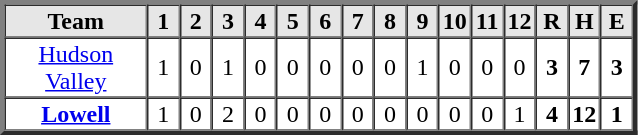<table border=3 cellspacing=0 width=425 style="margin-left:3em;">
<tr style="text-align:center; background-color:#e6e6e6;">
<th align=center width=22%>Team</th>
<th width=5%>1</th>
<th width=5%>2</th>
<th width=5%>3</th>
<th width=5%>4</th>
<th width=5%>5</th>
<th width=5%>6</th>
<th width=5%>7</th>
<th width=5%>8</th>
<th width=5%>9</th>
<th width=5%>10</th>
<th width=5%>11</th>
<th width=5%>12</th>
<th width=5%>R</th>
<th width=5%>H</th>
<th width=5%>E</th>
</tr>
<tr style="text-align:center;">
<td align=center><a href='#'>Hudson Valley</a></td>
<td> 1 </td>
<td> 0 </td>
<td> 1 </td>
<td> 0 </td>
<td> 0 </td>
<td> 0 </td>
<td> 0 </td>
<td> 0 </td>
<td> 1 </td>
<td> 0 </td>
<td> 0 </td>
<td> 0 </td>
<td><strong>3</strong></td>
<td><strong>7</strong></td>
<td><strong>3</strong></td>
</tr>
<tr style="text-align:center;">
<td align=center><strong><a href='#'>Lowell</a></strong></td>
<td> 1 </td>
<td> 0 </td>
<td> 2 </td>
<td> 0 </td>
<td> 0 </td>
<td> 0 </td>
<td> 0 </td>
<td> 0 </td>
<td> 0 </td>
<td> 0 </td>
<td> 0 </td>
<td> 1 </td>
<td><strong>4</strong></td>
<td><strong>12</strong></td>
<td><strong>1</strong></td>
</tr>
</table>
